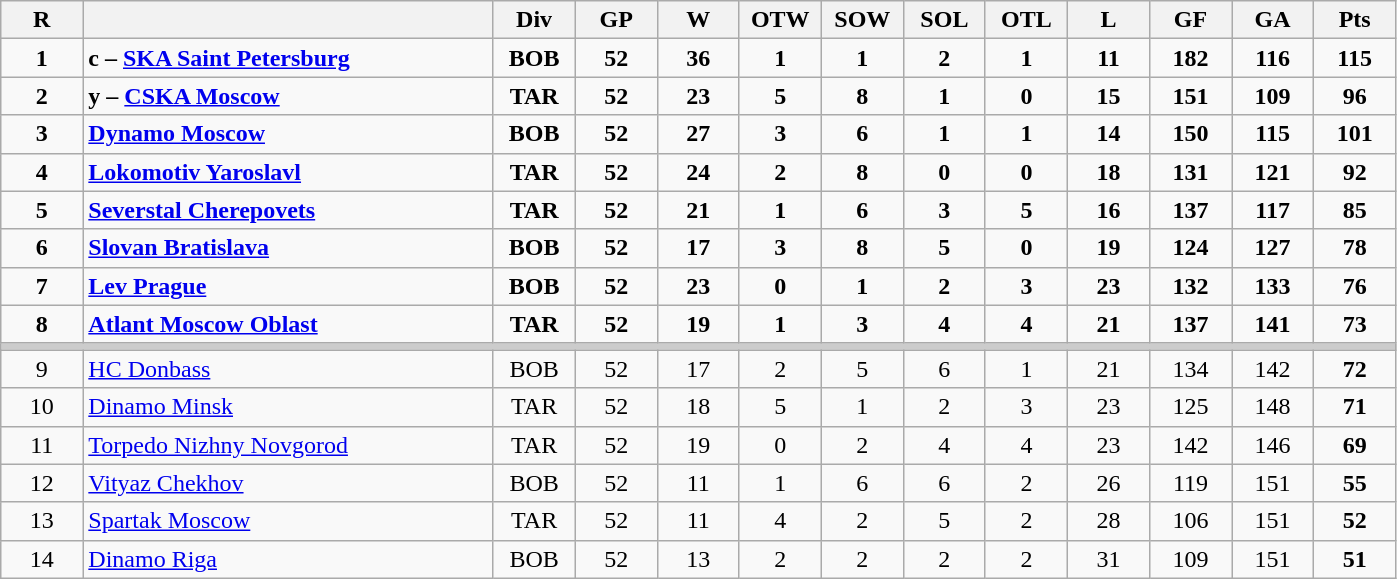<table class="wikitable sortable" style="text-align:center;">
<tr>
<th bgcolor="#DDDDFF" width="5%">R</th>
<th bgcolor="#DDDDFF" width="25%"></th>
<th bgcolor="#DDDDFF" width="5%">Div</th>
<th bgcolor="#DDDDFF" width="5%">GP</th>
<th bgcolor="#DDDDFF" width="5%">W</th>
<th bgcolor="#DDDDFF" width="5%">OTW</th>
<th bgcolor="#DDDDFF" width="5%">SOW</th>
<th bgcolor="#DDDDFF" width="5%">SOL</th>
<th bgcolor="#DDDDFF" width="5%">OTL</th>
<th bgcolor="#DDDDFF" width="5%">L</th>
<th bgcolor="#DDDDFF" width="5%">GF</th>
<th bgcolor="#DDDDFF" width="5%">GA</th>
<th bgcolor="#DDDDFF" width="5%">Pts</th>
</tr>
<tr>
<td><strong>1</strong></td>
<td align=left><strong>c – </strong> <strong><a href='#'>SKA Saint Petersburg</a></strong></td>
<td><strong>BOB</strong></td>
<td><strong>52</strong></td>
<td><strong>36</strong></td>
<td><strong>1</strong></td>
<td><strong>1</strong></td>
<td><strong>2</strong></td>
<td><strong>1</strong></td>
<td><strong>11</strong></td>
<td><strong>182</strong></td>
<td><strong>116</strong></td>
<td><strong>115</strong></td>
</tr>
<tr>
<td><strong>2</strong></td>
<td align=left><strong>y – </strong> <strong><a href='#'>CSKA Moscow</a></strong></td>
<td><strong>TAR</strong></td>
<td><strong>52</strong></td>
<td><strong>23</strong></td>
<td><strong>5</strong></td>
<td><strong>8</strong></td>
<td><strong>1</strong></td>
<td><strong>0</strong></td>
<td><strong>15</strong></td>
<td><strong>151</strong></td>
<td><strong>109</strong></td>
<td><strong>96</strong></td>
</tr>
<tr>
<td><strong>3</strong></td>
<td align=left><strong><a href='#'>Dynamo Moscow</a> </strong></td>
<td><strong>BOB</strong></td>
<td><strong>52</strong></td>
<td><strong>27</strong></td>
<td><strong>3 </strong></td>
<td><strong>6</strong></td>
<td><strong>1 </strong></td>
<td><strong>1</strong></td>
<td><strong>14</strong></td>
<td><strong>150</strong></td>
<td><strong>115 </strong></td>
<td><strong>101</strong></td>
</tr>
<tr>
<td><strong>4</strong></td>
<td align=left><strong><a href='#'>Lokomotiv Yaroslavl</a></strong></td>
<td><strong>TAR</strong></td>
<td><strong>52</strong></td>
<td><strong>24</strong></td>
<td><strong>2</strong></td>
<td><strong>8</strong></td>
<td><strong>0</strong></td>
<td><strong>0</strong></td>
<td><strong>18</strong></td>
<td><strong>131</strong></td>
<td><strong>121</strong></td>
<td><strong>92</strong></td>
</tr>
<tr>
<td><strong>5</strong></td>
<td align=left><strong><a href='#'>Severstal Cherepovets</a></strong></td>
<td><strong>TAR</strong></td>
<td><strong>52 </strong></td>
<td><strong>21</strong></td>
<td><strong>1</strong></td>
<td><strong>6</strong></td>
<td><strong>3 </strong></td>
<td><strong>5</strong></td>
<td><strong>16</strong></td>
<td><strong>137</strong></td>
<td><strong>117</strong></td>
<td><strong>85</strong></td>
</tr>
<tr>
<td><strong>6</strong></td>
<td align=left><strong><a href='#'>Slovan Bratislava</a></strong></td>
<td><strong>BOB</strong></td>
<td><strong>52</strong></td>
<td><strong>17</strong></td>
<td><strong>3 </strong></td>
<td><strong>8 </strong></td>
<td><strong>5 </strong></td>
<td><strong>0</strong></td>
<td><strong>19</strong></td>
<td><strong>124</strong></td>
<td><strong>127</strong></td>
<td><strong>78</strong></td>
</tr>
<tr>
<td><strong>7</strong></td>
<td align=left><strong><a href='#'>Lev Prague</a> </strong></td>
<td><strong>BOB</strong></td>
<td><strong>52</strong></td>
<td><strong>23</strong></td>
<td><strong>0</strong></td>
<td><strong>1</strong></td>
<td><strong>2</strong></td>
<td><strong>3 </strong></td>
<td><strong>23</strong></td>
<td><strong>132</strong></td>
<td><strong>133 </strong></td>
<td><strong>76</strong></td>
</tr>
<tr>
<td><strong>8</strong></td>
<td align=left><strong><a href='#'>Atlant Moscow Oblast</a></strong></td>
<td><strong>TAR</strong></td>
<td><strong>52</strong></td>
<td><strong>19</strong></td>
<td><strong>1</strong></td>
<td><strong>3</strong></td>
<td><strong>4</strong></td>
<td><strong>4</strong></td>
<td><strong>21</strong></td>
<td><strong>137</strong></td>
<td><strong>141</strong></td>
<td><strong>73</strong></td>
</tr>
<tr class="unsortable" style="color:#cccccc;background-color:#cccccc;height:3px">
<td colspan="13" style="height:3px;font-size:1px"></td>
</tr>
<tr>
<td>9</td>
<td align=left><a href='#'>HC Donbass</a></td>
<td>BOB</td>
<td>52</td>
<td>17</td>
<td>2</td>
<td>5</td>
<td>6</td>
<td>1</td>
<td>21</td>
<td>134</td>
<td>142</td>
<td><strong>72</strong></td>
</tr>
<tr>
<td>10</td>
<td align=left><a href='#'>Dinamo Minsk</a></td>
<td>TAR</td>
<td>52</td>
<td>18</td>
<td>5</td>
<td>1</td>
<td>2</td>
<td>3</td>
<td>23</td>
<td>125</td>
<td>148</td>
<td><strong>71</strong></td>
</tr>
<tr>
<td>11</td>
<td align=left><a href='#'>Torpedo Nizhny Novgorod</a></td>
<td>TAR</td>
<td>52</td>
<td>19</td>
<td>0</td>
<td>2</td>
<td>4</td>
<td>4</td>
<td>23</td>
<td>142</td>
<td>146</td>
<td><strong>69</strong></td>
</tr>
<tr>
<td>12</td>
<td align=left><a href='#'>Vityaz Chekhov</a></td>
<td>BOB</td>
<td>52</td>
<td>11</td>
<td>1</td>
<td>6</td>
<td>6</td>
<td>2</td>
<td>26</td>
<td>119</td>
<td>151</td>
<td><strong>55</strong></td>
</tr>
<tr>
<td>13</td>
<td align=left><a href='#'>Spartak Moscow</a></td>
<td>TAR</td>
<td>52</td>
<td>11</td>
<td>4</td>
<td>2</td>
<td>5</td>
<td>2</td>
<td>28</td>
<td>106</td>
<td>151</td>
<td><strong>52</strong></td>
</tr>
<tr>
<td>14</td>
<td align=left><a href='#'>Dinamo Riga</a></td>
<td>BOB</td>
<td>52</td>
<td>13</td>
<td>2</td>
<td>2</td>
<td>2</td>
<td>2</td>
<td>31</td>
<td>109</td>
<td>151</td>
<td><strong>51</strong></td>
</tr>
</table>
